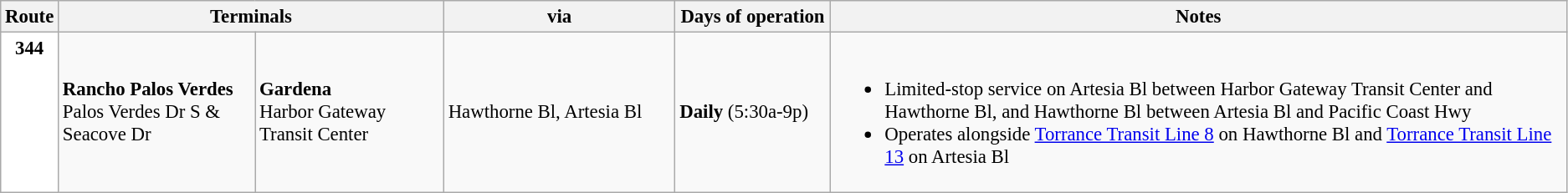<table class="wikitable sticky-header" style="font-size: 95%;" |>
<tr>
<th style="width:2%;">Route</th>
<th style="width:25%;" colspan=2>Terminals</th>
<th style="width:15%;">via</th>
<th style="width:10%;">Days of operation</th>
<th style="width:48%;">Notes</th>
</tr>
<tr>
<td style="text-align:center; background:white; color:black style=; vertical-align:top;"><div><strong>344</strong></div></td>
<td><strong>Rancho Palos Verdes</strong><br>Palos Verdes Dr S & Seacove Dr</td>
<td><strong>Gardena</strong><br>Harbor Gateway Transit Center</td>
<td>Hawthorne Bl, Artesia Bl</td>
<td><strong>Daily</strong> (5:30a-9p)</td>
<td><br><ul><li>Limited-stop service on Artesia Bl between Harbor Gateway Transit Center and Hawthorne Bl, and Hawthorne Bl between Artesia Bl and Pacific Coast Hwy</li><li>Operates alongside <a href='#'>Torrance Transit Line 8</a> on Hawthorne Bl and <a href='#'>Torrance Transit Line 13</a> on Artesia Bl</li></ul></td>
</tr>
</table>
